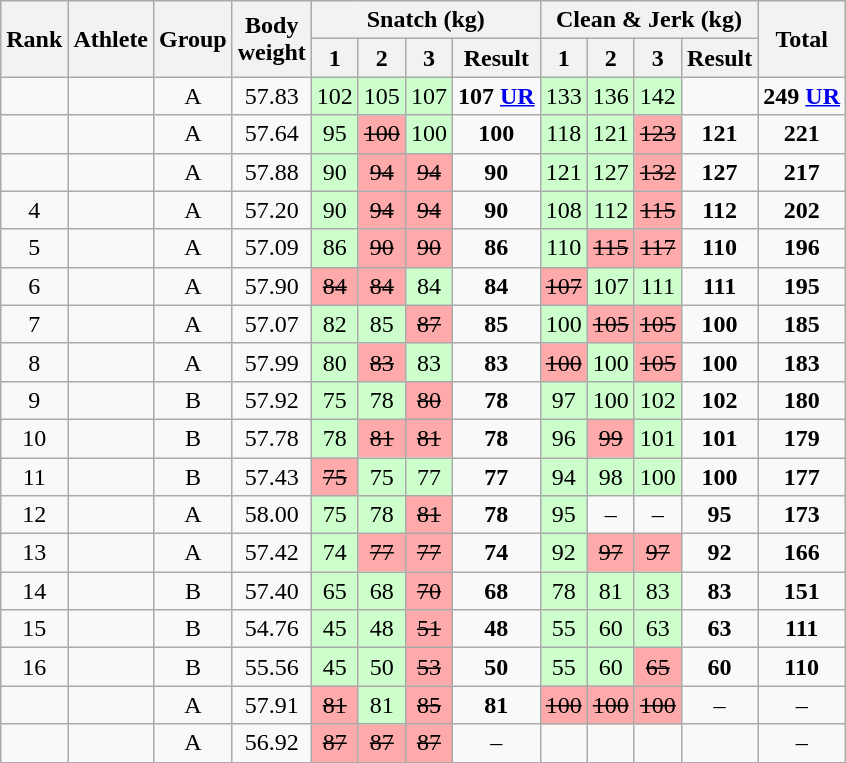<table class="wikitable sortable" style="text-align:center;">
<tr>
<th rowspan="2">Rank</th>
<th rowspan="2">Athlete</th>
<th rowspan="2">Group</th>
<th rowspan="2">Body<br>weight</th>
<th colspan="4">Snatch (kg)</th>
<th colspan="4">Clean & Jerk (kg)</th>
<th rowspan="2">Total</th>
</tr>
<tr>
<th>1</th>
<th>2</th>
<th>3</th>
<th>Result</th>
<th>1</th>
<th>2</th>
<th>3</th>
<th>Result</th>
</tr>
<tr>
<td></td>
<td align="left"></td>
<td>A</td>
<td>57.83</td>
<td bgcolor="ccffcc">102</td>
<td bgcolor="ccffcc">105</td>
<td bgcolor="ccffcc">107</td>
<td><strong>107 <a href='#'>UR</a></strong></td>
<td bgcolor="ccffcc">133</td>
<td bgcolor="ccffcc">136</td>
<td bgcolor="ccffcc">142</td>
<td><strong></strong></td>
<td><strong>249 <a href='#'>UR</a></strong></td>
</tr>
<tr>
<td></td>
<td align="left"></td>
<td>A</td>
<td>57.64</td>
<td bgcolor="ccffcc">95</td>
<td bgcolor="ffaaaa"><s>100</s></td>
<td bgcolor="ccffcc">100</td>
<td><strong>100</strong></td>
<td bgcolor="ccffcc">118</td>
<td bgcolor="ccffcc">121</td>
<td bgcolor="ffaaaa"><s>123</s></td>
<td><strong>121</strong></td>
<td><strong>221</strong></td>
</tr>
<tr>
<td></td>
<td align="left"></td>
<td>A</td>
<td>57.88</td>
<td bgcolor="ccffcc">90</td>
<td bgcolor="ffaaaa"><s>94</s></td>
<td bgcolor="ffaaaa"><s>94</s></td>
<td><strong>90</strong></td>
<td bgcolor="ccffcc">121</td>
<td bgcolor="ccffcc">127</td>
<td bgcolor="ffaaaa"><s>132</s></td>
<td><strong>127</strong></td>
<td><strong>217</strong></td>
</tr>
<tr>
<td>4</td>
<td align="left"></td>
<td>A</td>
<td>57.20</td>
<td bgcolor="ccffcc">90</td>
<td bgcolor="ffaaaa"><s>94</s></td>
<td bgcolor="ffaaaa"><s>94</s></td>
<td><strong>90</strong></td>
<td bgcolor="ccffcc">108</td>
<td bgcolor="ccffcc">112</td>
<td bgcolor="ffaaaa"><s>115</s></td>
<td><strong>112</strong></td>
<td><strong>202</strong></td>
</tr>
<tr>
<td>5</td>
<td align="left"></td>
<td>A</td>
<td>57.09</td>
<td bgcolor="ccffcc">86</td>
<td bgcolor="ffaaaa"><s>90</s></td>
<td bgcolor="ffaaaa"><s>90</s></td>
<td><strong>86</strong></td>
<td bgcolor="ccffcc">110</td>
<td bgcolor="ffaaaa"><s>115</s></td>
<td bgcolor="ffaaaa"><s>117</s></td>
<td><strong>110</strong></td>
<td><strong>196</strong></td>
</tr>
<tr>
<td>6</td>
<td align="left"></td>
<td>A</td>
<td>57.90</td>
<td bgcolor="ffaaaa"><s>84</s></td>
<td bgcolor="ffaaaa"><s>84</s></td>
<td bgcolor="ccffcc">84</td>
<td><strong>84</strong></td>
<td bgcolor="ffaaaa"><s>107</s></td>
<td bgcolor="ccffcc">107</td>
<td bgcolor="ccffcc">111</td>
<td><strong>111</strong></td>
<td><strong>195</strong></td>
</tr>
<tr>
<td>7</td>
<td align="left"></td>
<td>A</td>
<td>57.07</td>
<td bgcolor="ccffcc">82</td>
<td bgcolor="ccffcc">85</td>
<td bgcolor="ffaaaa"><s>87</s></td>
<td><strong>85</strong></td>
<td bgcolor="ccffcc">100</td>
<td bgcolor="ffaaaa"><s>105</s></td>
<td bgcolor="ffaaaa"><s>105</s></td>
<td><strong>100</strong></td>
<td><strong>185</strong></td>
</tr>
<tr>
<td>8</td>
<td align="left"></td>
<td>A</td>
<td>57.99</td>
<td bgcolor="ccffcc">80</td>
<td bgcolor="ffaaaa"><s>83</s></td>
<td bgcolor="ccffcc">83</td>
<td><strong>83</strong></td>
<td bgcolor="ffaaaa"><s>100</s></td>
<td bgcolor="ccffcc">100</td>
<td bgcolor="ffaaaa"><s>105</s></td>
<td><strong>100</strong></td>
<td><strong>183</strong></td>
</tr>
<tr>
<td>9</td>
<td align="left"></td>
<td>B</td>
<td>57.92</td>
<td bgcolor="ccffcc">75</td>
<td bgcolor="ccffcc">78</td>
<td bgcolor="ffaaaa"><s>80</s></td>
<td><strong>78</strong></td>
<td bgcolor="ccffcc">97</td>
<td bgcolor="ccffcc">100</td>
<td bgcolor="ccffcc">102</td>
<td><strong>102</strong></td>
<td><strong>180</strong></td>
</tr>
<tr>
<td>10</td>
<td align="left"></td>
<td>B</td>
<td>57.78</td>
<td bgcolor="ccffcc">78</td>
<td bgcolor="ffaaaa"><s>81</s></td>
<td bgcolor="ffaaaa"><s>81</s></td>
<td><strong>78</strong></td>
<td bgcolor="ccffcc">96</td>
<td bgcolor="ffaaaa"><s>99</s></td>
<td bgcolor="ccffcc">101</td>
<td><strong>101</strong></td>
<td><strong>179</strong></td>
</tr>
<tr>
<td>11</td>
<td align="left"></td>
<td>B</td>
<td>57.43</td>
<td bgcolor="ffaaaa"><s>75</s></td>
<td bgcolor="ccffcc">75</td>
<td bgcolor="ccffcc">77</td>
<td><strong>77</strong></td>
<td bgcolor="ccffcc">94</td>
<td bgcolor="ccffcc">98</td>
<td bgcolor="ccffcc">100</td>
<td><strong>100</strong></td>
<td><strong>177</strong></td>
</tr>
<tr>
<td>12</td>
<td align="left"></td>
<td>A</td>
<td>58.00</td>
<td bgcolor="ccffcc">75</td>
<td bgcolor="ccffcc">78</td>
<td bgcolor="ffaaaa"><s>81</s></td>
<td><strong>78</strong></td>
<td bgcolor="ccffcc">95</td>
<td>–</td>
<td>–</td>
<td><strong>95</strong></td>
<td><strong>173</strong></td>
</tr>
<tr>
<td>13</td>
<td align="left"></td>
<td>A</td>
<td>57.42</td>
<td bgcolor="ccffcc">74</td>
<td bgcolor="ffaaaa"><s>77</s></td>
<td bgcolor="ffaaaa"><s>77</s></td>
<td><strong>74</strong></td>
<td bgcolor="ccffcc">92</td>
<td bgcolor="ffaaaa"><s>97</s></td>
<td bgcolor="ffaaaa"><s>97</s></td>
<td><strong>92</strong></td>
<td><strong>166</strong></td>
</tr>
<tr>
<td>14</td>
<td align="left"></td>
<td>B</td>
<td>57.40</td>
<td bgcolor="ccffcc">65</td>
<td bgcolor="ccffcc">68</td>
<td bgcolor="ffaaaa"><s>70</s></td>
<td><strong>68</strong></td>
<td bgcolor="ccffcc">78</td>
<td bgcolor="ccffcc">81</td>
<td bgcolor="ccffcc">83</td>
<td><strong>83</strong></td>
<td><strong>151</strong></td>
</tr>
<tr>
<td>15</td>
<td align="left"></td>
<td>B</td>
<td>54.76</td>
<td bgcolor="ccffcc">45</td>
<td bgcolor="ccffcc">48</td>
<td bgcolor="ffaaaa"><s>51</s></td>
<td><strong>48</strong></td>
<td bgcolor="ccffcc">55</td>
<td bgcolor="ccffcc">60</td>
<td bgcolor="ccffcc">63</td>
<td><strong>63</strong></td>
<td><strong>111</strong></td>
</tr>
<tr>
<td>16</td>
<td align="left"></td>
<td>B</td>
<td>55.56</td>
<td bgcolor="ccffcc">45</td>
<td bgcolor="ccffcc">50</td>
<td bgcolor="ffaaaa"><s>53</s></td>
<td><strong>50</strong></td>
<td bgcolor="ccffcc">55</td>
<td bgcolor="ccffcc">60</td>
<td bgcolor="ffaaaa"><s>65</s></td>
<td><strong>60</strong></td>
<td><strong>110</strong></td>
</tr>
<tr>
<td></td>
<td align="left"></td>
<td>A</td>
<td>57.91</td>
<td bgcolor="ffaaaa"><s>81</s></td>
<td bgcolor="ccffcc">81</td>
<td bgcolor="ffaaaa"><s>85</s></td>
<td><strong>81</strong></td>
<td bgcolor="ffaaaa"><s>100</s></td>
<td bgcolor="ffaaaa"><s>100</s></td>
<td bgcolor="ffaaaa"><s>100</s></td>
<td>–</td>
<td>–</td>
</tr>
<tr>
<td></td>
<td align="left"></td>
<td>A</td>
<td>56.92</td>
<td bgcolor="ffaaaa"><s>87</s></td>
<td bgcolor="ffaaaa"><s>87</s></td>
<td bgcolor="ffaaaa"><s>87</s></td>
<td>–</td>
<td></td>
<td></td>
<td></td>
<td></td>
<td>–</td>
</tr>
</table>
